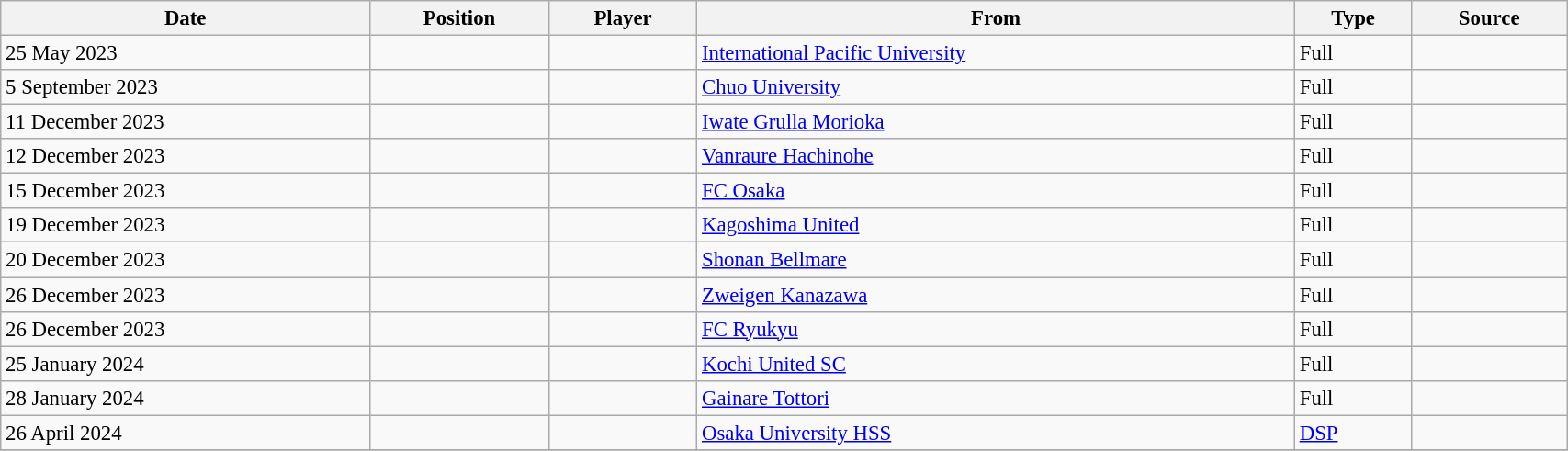<table class="wikitable sortable" style="width:90%; text-align:center; font-size:95%; text-align:left;">
<tr>
<th>Date</th>
<th>Position</th>
<th>Player</th>
<th>From</th>
<th>Type</th>
<th>Source</th>
</tr>
<tr>
<td>25 May 2023</td>
<td></td>
<td></td>
<td> <a href='#'>International Pacific University</a></td>
<td>Full</td>
<td></td>
</tr>
<tr>
<td>5 September 2023</td>
<td></td>
<td></td>
<td> <a href='#'>Chuo University</a></td>
<td>Full</td>
<td></td>
</tr>
<tr>
<td>11 December 2023</td>
<td></td>
<td></td>
<td> <a href='#'>Iwate Grulla Morioka</a></td>
<td>Full</td>
<td></td>
</tr>
<tr>
<td>12 December 2023</td>
<td></td>
<td></td>
<td> <a href='#'>Vanraure Hachinohe</a></td>
<td>Full</td>
<td></td>
</tr>
<tr>
<td>15 December 2023</td>
<td></td>
<td></td>
<td> <a href='#'>FC Osaka</a></td>
<td>Full</td>
<td></td>
</tr>
<tr>
<td>19 December 2023</td>
<td></td>
<td></td>
<td> <a href='#'>Kagoshima United</a></td>
<td>Full</td>
<td></td>
</tr>
<tr>
<td>20 December 2023</td>
<td></td>
<td></td>
<td> <a href='#'>Shonan Bellmare</a></td>
<td>Full</td>
<td></td>
</tr>
<tr>
<td>26 December 2023</td>
<td></td>
<td></td>
<td> <a href='#'>Zweigen Kanazawa</a></td>
<td>Full</td>
<td></td>
</tr>
<tr>
<td>26 December 2023</td>
<td></td>
<td></td>
<td> <a href='#'>FC Ryukyu</a></td>
<td>Full</td>
<td></td>
</tr>
<tr>
<td>25 January 2024</td>
<td></td>
<td></td>
<td> <a href='#'>Kochi United SC</a></td>
<td>Full</td>
<td></td>
</tr>
<tr>
<td>28 January 2024</td>
<td></td>
<td></td>
<td> <a href='#'>Gainare Tottori</a></td>
<td>Full</td>
<td></td>
</tr>
<tr>
<td>26 April 2024</td>
<td></td>
<td></td>
<td> <a href='#'>Osaka University HSS</a></td>
<td><a href='#'>DSP</a></td>
<td></td>
</tr>
<tr>
</tr>
</table>
